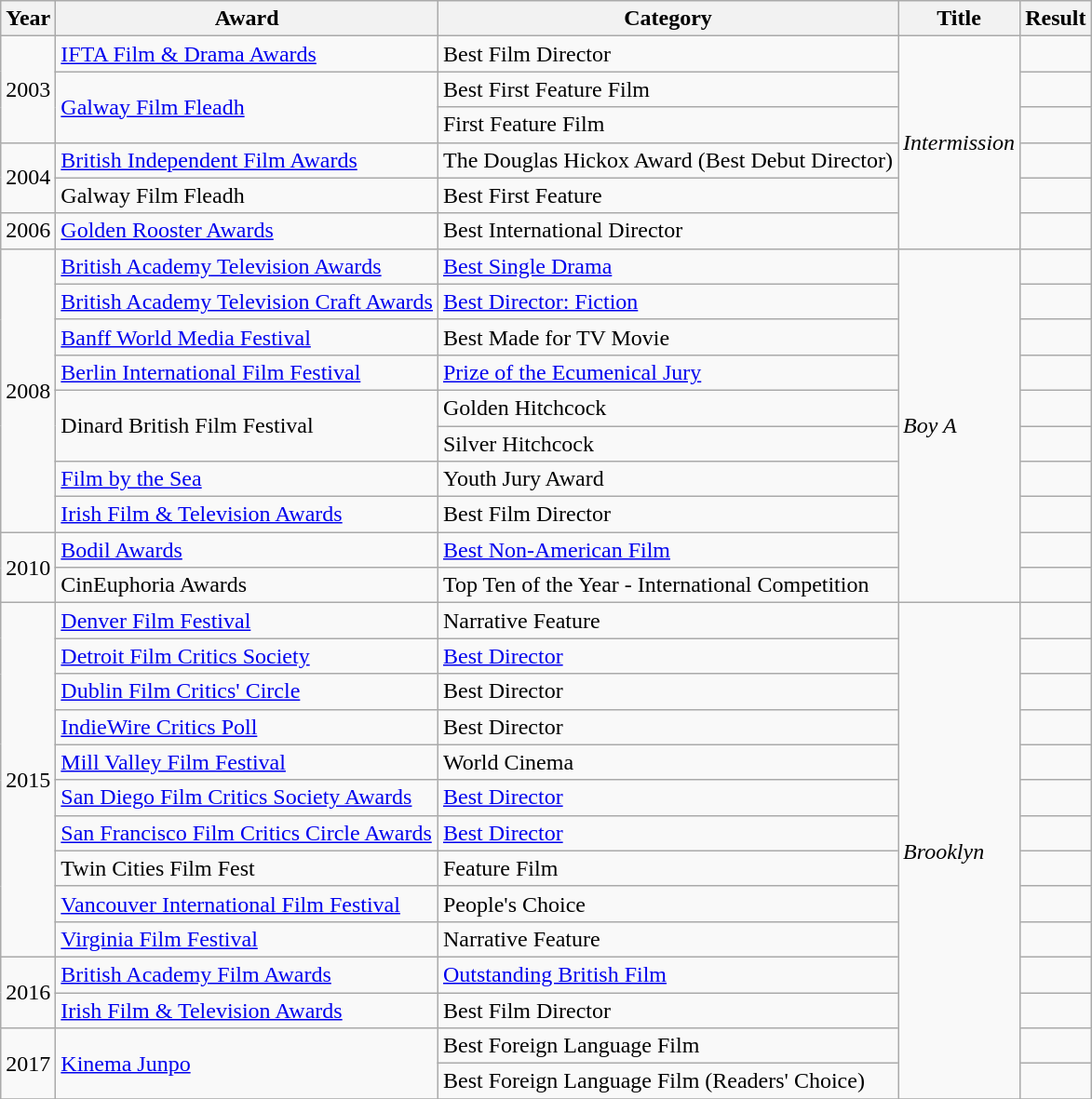<table class="wikitable">
<tr>
<th>Year</th>
<th>Award</th>
<th>Category</th>
<th>Title</th>
<th>Result</th>
</tr>
<tr>
<td rowspan="3">2003</td>
<td><a href='#'>IFTA Film & Drama Awards</a></td>
<td>Best Film Director</td>
<td rowspan="6"><em>Intermission</em></td>
<td></td>
</tr>
<tr>
<td rowspan="2"><a href='#'>Galway Film Fleadh</a></td>
<td>Best First Feature Film</td>
<td></td>
</tr>
<tr>
<td>First Feature Film</td>
<td></td>
</tr>
<tr>
<td rowspan="2">2004</td>
<td><a href='#'>British Independent Film Awards</a></td>
<td>The Douglas Hickox Award (Best Debut Director)</td>
<td></td>
</tr>
<tr>
<td>Galway Film Fleadh</td>
<td>Best First Feature</td>
<td></td>
</tr>
<tr>
<td>2006</td>
<td><a href='#'>Golden Rooster Awards</a></td>
<td>Best International Director</td>
<td></td>
</tr>
<tr>
<td rowspan="8">2008</td>
<td><a href='#'>British Academy Television Awards</a></td>
<td><a href='#'>Best Single Drama</a></td>
<td rowspan="10"><em>Boy A</em></td>
<td></td>
</tr>
<tr>
<td><a href='#'>British Academy Television Craft Awards</a></td>
<td><a href='#'>Best Director: Fiction</a></td>
<td></td>
</tr>
<tr>
<td><a href='#'>Banff World Media Festival</a></td>
<td>Best Made for TV Movie</td>
<td></td>
</tr>
<tr>
<td><a href='#'>Berlin International Film Festival</a></td>
<td><a href='#'>Prize of the Ecumenical Jury</a></td>
<td></td>
</tr>
<tr>
<td rowspan="2">Dinard British Film Festival</td>
<td>Golden Hitchcock</td>
<td></td>
</tr>
<tr>
<td>Silver Hitchcock</td>
<td></td>
</tr>
<tr>
<td><a href='#'>Film by the Sea</a></td>
<td>Youth Jury Award</td>
<td></td>
</tr>
<tr>
<td><a href='#'>Irish Film & Television Awards</a></td>
<td>Best Film Director</td>
<td></td>
</tr>
<tr>
<td rowspan="2">2010</td>
<td><a href='#'>Bodil Awards</a></td>
<td><a href='#'>Best Non-American Film</a></td>
<td></td>
</tr>
<tr>
<td>CinEuphoria Awards</td>
<td>Top Ten of the Year - International Competition</td>
<td></td>
</tr>
<tr>
<td rowspan="10">2015</td>
<td><a href='#'>Denver Film Festival</a></td>
<td>Narrative Feature</td>
<td rowspan="14"><em>Brooklyn</em></td>
<td></td>
</tr>
<tr>
<td><a href='#'>Detroit Film Critics Society</a></td>
<td><a href='#'>Best Director</a></td>
<td></td>
</tr>
<tr>
<td><a href='#'>Dublin Film Critics' Circle</a></td>
<td>Best Director</td>
<td></td>
</tr>
<tr>
<td><a href='#'>IndieWire Critics Poll</a></td>
<td>Best Director</td>
<td></td>
</tr>
<tr>
<td><a href='#'>Mill Valley Film Festival</a></td>
<td>World Cinema</td>
<td></td>
</tr>
<tr>
<td><a href='#'>San Diego Film Critics Society Awards</a></td>
<td><a href='#'>Best Director</a></td>
<td></td>
</tr>
<tr>
<td><a href='#'>San Francisco Film Critics Circle Awards</a></td>
<td><a href='#'>Best Director</a></td>
<td></td>
</tr>
<tr>
<td>Twin Cities Film Fest</td>
<td>Feature Film</td>
<td></td>
</tr>
<tr>
<td><a href='#'>Vancouver International Film Festival</a></td>
<td>People's Choice</td>
<td></td>
</tr>
<tr>
<td><a href='#'>Virginia Film Festival</a></td>
<td>Narrative Feature</td>
<td></td>
</tr>
<tr>
<td rowspan="2">2016</td>
<td><a href='#'>British Academy Film Awards</a></td>
<td><a href='#'>Outstanding British Film</a></td>
<td></td>
</tr>
<tr>
<td><a href='#'>Irish Film & Television Awards</a></td>
<td>Best Film Director</td>
<td></td>
</tr>
<tr>
<td rowspan="2">2017</td>
<td rowspan="2"><a href='#'>Kinema Junpo</a></td>
<td>Best Foreign Language Film</td>
<td></td>
</tr>
<tr>
<td>Best Foreign Language Film (Readers' Choice)</td>
<td></td>
</tr>
<tr>
</tr>
</table>
